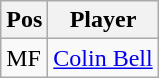<table class="wikitable">
<tr>
<th>Pos</th>
<th>Player</th>
</tr>
<tr>
<td>MF</td>
<td> <a href='#'>Colin Bell</a></td>
</tr>
</table>
